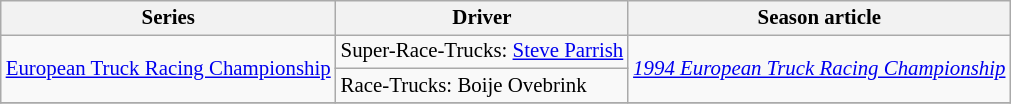<table class="wikitable" style="font-size: 87%;">
<tr>
<th>Series</th>
<th>Driver</th>
<th>Season article</th>
</tr>
<tr>
<td rowspan=2><a href='#'>European Truck Racing Championship</a></td>
<td>Super-Race-Trucks:  <a href='#'>Steve Parrish</a></td>
<td rowspan=2><em><a href='#'>1994 European Truck Racing Championship</a></em></td>
</tr>
<tr>
<td>Race-Trucks:  Boije Ovebrink</td>
</tr>
<tr>
</tr>
</table>
